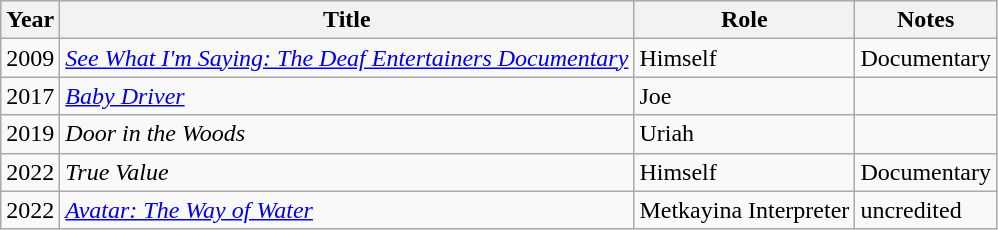<table class="wikitable sortable">
<tr>
<th>Year</th>
<th>Title</th>
<th>Role</th>
<th>Notes</th>
</tr>
<tr>
<td>2009</td>
<td><em><a href='#'>See What I'm Saying: The Deaf Entertainers Documentary</a></em></td>
<td>Himself</td>
<td>Documentary</td>
</tr>
<tr>
<td>2017</td>
<td><em><a href='#'>Baby Driver</a></em></td>
<td>Joe</td>
<td></td>
</tr>
<tr>
<td>2019</td>
<td><em>Door in the Woods</em></td>
<td>Uriah</td>
<td></td>
</tr>
<tr>
<td>2022</td>
<td><em>True Value</em></td>
<td>Himself</td>
<td>Documentary</td>
</tr>
<tr>
<td>2022</td>
<td><em><a href='#'>Avatar: The Way of Water</a></em></td>
<td>Metkayina Interpreter</td>
<td>uncredited</td>
</tr>
</table>
